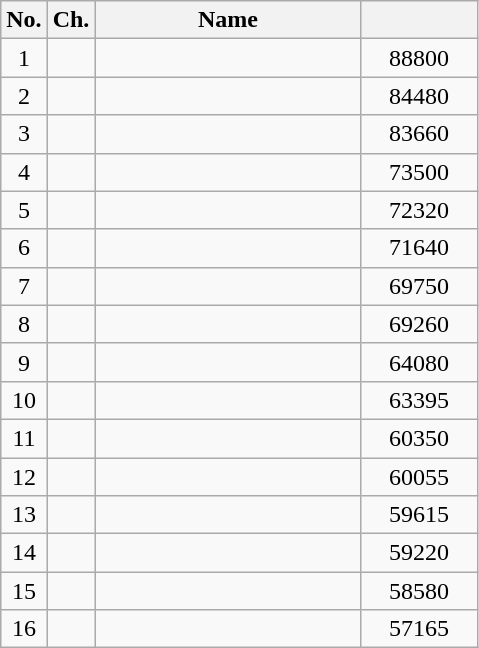<table class="wikitable" style="text-align: center;">
<tr>
<th>No.</th>
<th>Ch.</th>
<th align="left"; width=170>Name</th>
<th width=70></th>
</tr>
<tr>
<td>1</td>
<td></td>
<td style="text-align:left;"></td>
<td>88800</td>
</tr>
<tr>
<td>2</td>
<td></td>
<td style="text-align:left;"></td>
<td>84480</td>
</tr>
<tr>
<td>3</td>
<td></td>
<td style="text-align:left;"></td>
<td>83660</td>
</tr>
<tr>
<td>4</td>
<td></td>
<td style="text-align:left;"></td>
<td>73500</td>
</tr>
<tr>
<td>5</td>
<td></td>
<td style="text-align:left;"></td>
<td>72320</td>
</tr>
<tr>
<td>6</td>
<td></td>
<td style="text-align:left;"></td>
<td>71640</td>
</tr>
<tr>
<td>7</td>
<td></td>
<td style="text-align:left;"></td>
<td>69750</td>
</tr>
<tr>
<td>8</td>
<td></td>
<td style="text-align:left;"></td>
<td>69260</td>
</tr>
<tr>
<td>9</td>
<td></td>
<td style="text-align:left;"></td>
<td>64080</td>
</tr>
<tr>
<td>10</td>
<td></td>
<td style="text-align:left;"></td>
<td>63395</td>
</tr>
<tr>
<td>11</td>
<td></td>
<td style="text-align:left;"></td>
<td>60350</td>
</tr>
<tr>
<td>12</td>
<td></td>
<td style="text-align:left;"></td>
<td>60055</td>
</tr>
<tr>
<td>13</td>
<td></td>
<td style="text-align:left;"></td>
<td>59615</td>
</tr>
<tr>
<td>14</td>
<td></td>
<td style="text-align:left;"></td>
<td>59220</td>
</tr>
<tr>
<td>15</td>
<td></td>
<td style="text-align:left;"></td>
<td>58580</td>
</tr>
<tr>
<td>16</td>
<td></td>
<td style="text-align:left;"></td>
<td>57165</td>
</tr>
</table>
